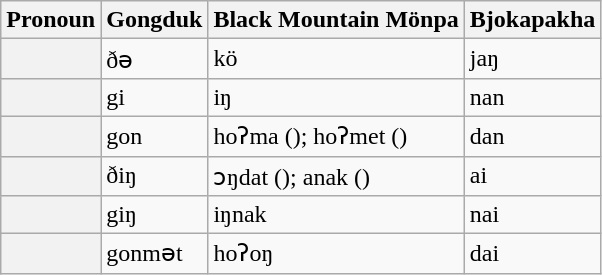<table class="wikitable sortable">
<tr>
<th>Pronoun</th>
<th>Gongduk</th>
<th>Black Mountain Mönpa</th>
<th>Bjokapakha</th>
</tr>
<tr>
<th></th>
<td>ðə</td>
<td>kö</td>
<td>jaŋ</td>
</tr>
<tr>
<th></th>
<td>gi</td>
<td>iŋ</td>
<td>nan</td>
</tr>
<tr>
<th></th>
<td>gon</td>
<td>hoʔma (); hoʔmet ()</td>
<td>dan</td>
</tr>
<tr>
<th></th>
<td>ðiŋ</td>
<td>ɔŋdat (); anak ()</td>
<td>ai</td>
</tr>
<tr>
<th></th>
<td>giŋ</td>
<td>iŋnak</td>
<td>nai</td>
</tr>
<tr>
<th></th>
<td>gonmət</td>
<td>hoʔoŋ</td>
<td>dai</td>
</tr>
</table>
